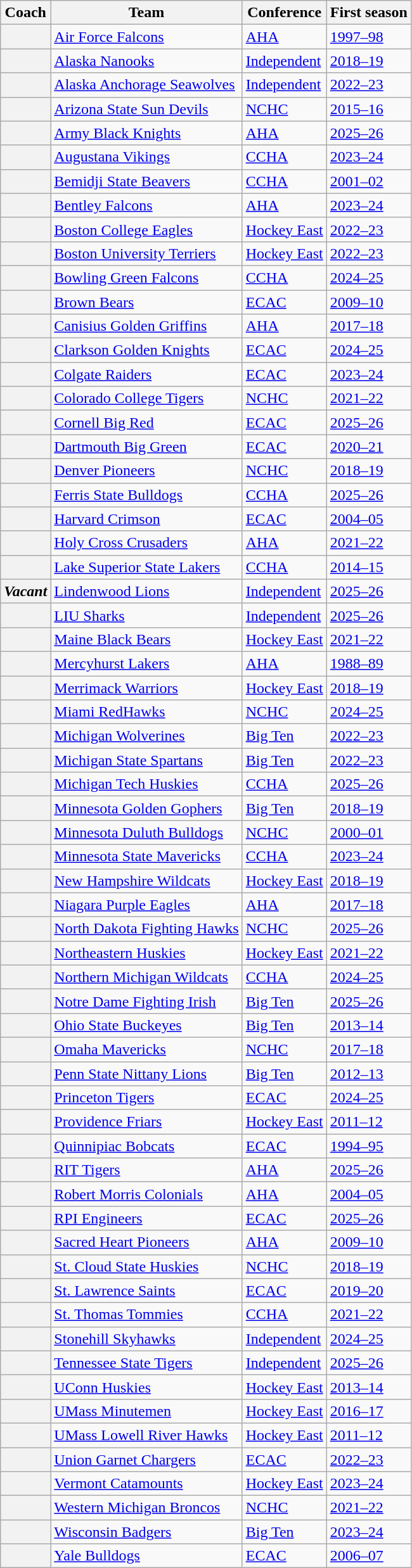<table class="wikitable sortable plainrowheaders">
<tr>
<th scope="col">Coach</th>
<th scope="col">Team</th>
<th scope="col">Conference</th>
<th scope="col">First season</th>
</tr>
<tr>
<th scope="row"></th>
<td><a href='#'>Air Force Falcons</a></td>
<td><a href='#'>AHA</a></td>
<td><a href='#'>1997–98</a></td>
</tr>
<tr>
<th scope="row"></th>
<td><a href='#'>Alaska Nanooks</a></td>
<td><a href='#'>Independent</a></td>
<td><a href='#'>2018–19</a></td>
</tr>
<tr>
<th scope="row"></th>
<td><a href='#'>Alaska Anchorage Seawolves</a></td>
<td><a href='#'>Independent</a></td>
<td><a href='#'>2022–23</a></td>
</tr>
<tr>
<th scope="row"></th>
<td><a href='#'>Arizona State Sun Devils</a></td>
<td><a href='#'>NCHC</a></td>
<td><a href='#'>2015–16</a></td>
</tr>
<tr>
<th scope="row"></th>
<td><a href='#'>Army Black Knights</a></td>
<td><a href='#'>AHA</a></td>
<td><a href='#'>2025–26</a></td>
</tr>
<tr>
<th scope="row"></th>
<td><a href='#'>Augustana Vikings</a></td>
<td><a href='#'>CCHA</a></td>
<td><a href='#'>2023–24</a></td>
</tr>
<tr>
<th scope="row"></th>
<td><a href='#'>Bemidji State Beavers</a></td>
<td><a href='#'>CCHA</a></td>
<td><a href='#'>2001–02</a></td>
</tr>
<tr>
<th scope="row"></th>
<td><a href='#'>Bentley Falcons</a></td>
<td><a href='#'>AHA</a></td>
<td><a href='#'>2023–24</a></td>
</tr>
<tr>
<th scope="row"></th>
<td><a href='#'>Boston College Eagles</a></td>
<td><a href='#'>Hockey East</a></td>
<td><a href='#'>2022–23</a></td>
</tr>
<tr>
<th scope="row"></th>
<td><a href='#'>Boston University Terriers</a></td>
<td><a href='#'>Hockey East</a></td>
<td><a href='#'>2022–23</a></td>
</tr>
<tr>
<th scope="row"></th>
<td><a href='#'>Bowling Green Falcons</a></td>
<td><a href='#'>CCHA</a></td>
<td><a href='#'>2024–25</a></td>
</tr>
<tr>
<th scope="row"></th>
<td><a href='#'>Brown Bears</a></td>
<td><a href='#'>ECAC</a></td>
<td><a href='#'>2009–10</a></td>
</tr>
<tr>
<th scope="row"></th>
<td><a href='#'>Canisius Golden Griffins</a></td>
<td><a href='#'>AHA</a></td>
<td><a href='#'>2017–18</a></td>
</tr>
<tr>
<th scope="row"></th>
<td><a href='#'>Clarkson Golden Knights</a></td>
<td><a href='#'>ECAC</a></td>
<td><a href='#'>2024–25</a></td>
</tr>
<tr>
<th scope="row"></th>
<td><a href='#'>Colgate Raiders</a></td>
<td><a href='#'>ECAC</a></td>
<td><a href='#'>2023–24</a></td>
</tr>
<tr>
<th scope="row"></th>
<td><a href='#'>Colorado College Tigers</a></td>
<td><a href='#'>NCHC</a></td>
<td><a href='#'>2021–22</a></td>
</tr>
<tr>
<th scope="row"></th>
<td><a href='#'>Cornell Big Red</a></td>
<td><a href='#'>ECAC</a></td>
<td><a href='#'>2025–26</a></td>
</tr>
<tr>
<th scope="row"></th>
<td><a href='#'>Dartmouth Big Green</a></td>
<td><a href='#'>ECAC</a></td>
<td><a href='#'>2020–21</a></td>
</tr>
<tr>
<th scope="row"></th>
<td><a href='#'>Denver Pioneers</a></td>
<td><a href='#'>NCHC</a></td>
<td><a href='#'>2018–19</a></td>
</tr>
<tr>
<th scope="row"></th>
<td><a href='#'>Ferris State Bulldogs</a></td>
<td><a href='#'>CCHA</a></td>
<td><a href='#'>2025–26</a></td>
</tr>
<tr>
<th scope="row"></th>
<td><a href='#'>Harvard Crimson</a></td>
<td><a href='#'>ECAC</a></td>
<td><a href='#'>2004–05</a></td>
</tr>
<tr>
<th scope="row"></th>
<td><a href='#'>Holy Cross Crusaders</a></td>
<td><a href='#'>AHA</a></td>
<td><a href='#'>2021–22</a></td>
</tr>
<tr>
<th scope="row"></th>
<td><a href='#'>Lake Superior State Lakers</a></td>
<td><a href='#'>CCHA</a></td>
<td><a href='#'>2014–15</a></td>
</tr>
<tr>
<th scope="row"><em>Vacant</em></th>
<td><a href='#'>Lindenwood Lions</a></td>
<td><a href='#'>Independent</a></td>
<td><a href='#'>2025–26</a></td>
</tr>
<tr>
<th scope="row"></th>
<td><a href='#'>LIU Sharks</a></td>
<td><a href='#'>Independent</a></td>
<td><a href='#'>2025–26</a></td>
</tr>
<tr>
<th scope="row"></th>
<td><a href='#'>Maine Black Bears</a></td>
<td><a href='#'>Hockey East</a></td>
<td><a href='#'>2021–22</a></td>
</tr>
<tr>
<th scope="row"></th>
<td><a href='#'>Mercyhurst Lakers</a></td>
<td><a href='#'>AHA</a></td>
<td><a href='#'>1988–89</a></td>
</tr>
<tr>
<th scope="row"></th>
<td><a href='#'>Merrimack Warriors</a></td>
<td><a href='#'>Hockey East</a></td>
<td><a href='#'>2018–19</a></td>
</tr>
<tr>
<th scope="row"></th>
<td><a href='#'>Miami RedHawks</a></td>
<td><a href='#'>NCHC</a></td>
<td><a href='#'>2024–25</a></td>
</tr>
<tr>
<th scope="row"></th>
<td><a href='#'>Michigan Wolverines</a></td>
<td><a href='#'>Big Ten</a></td>
<td><a href='#'>2022–23</a></td>
</tr>
<tr>
<th scope="row"></th>
<td><a href='#'>Michigan State Spartans</a></td>
<td><a href='#'>Big Ten</a></td>
<td><a href='#'>2022–23</a></td>
</tr>
<tr>
<th scope="row"></th>
<td><a href='#'>Michigan Tech Huskies</a></td>
<td><a href='#'>CCHA</a></td>
<td><a href='#'>2025–26</a></td>
</tr>
<tr>
<th scope="row"></th>
<td><a href='#'>Minnesota Golden Gophers</a></td>
<td><a href='#'>Big Ten</a></td>
<td><a href='#'>2018–19</a></td>
</tr>
<tr>
<th scope="row"></th>
<td><a href='#'>Minnesota Duluth Bulldogs</a></td>
<td><a href='#'>NCHC</a></td>
<td><a href='#'>2000–01</a></td>
</tr>
<tr>
<th scope="row"></th>
<td><a href='#'>Minnesota State Mavericks</a></td>
<td><a href='#'>CCHA</a></td>
<td><a href='#'>2023–24</a></td>
</tr>
<tr>
<th scope="row"></th>
<td><a href='#'>New Hampshire Wildcats</a></td>
<td><a href='#'>Hockey East</a></td>
<td><a href='#'>2018–19</a></td>
</tr>
<tr>
<th scope="row"></th>
<td><a href='#'>Niagara Purple Eagles</a></td>
<td><a href='#'>AHA</a></td>
<td><a href='#'>2017–18</a></td>
</tr>
<tr>
<th scope="row"></th>
<td><a href='#'>North Dakota Fighting Hawks</a></td>
<td><a href='#'>NCHC</a></td>
<td><a href='#'>2025–26</a></td>
</tr>
<tr>
<th scope="row"></th>
<td><a href='#'>Northeastern Huskies</a></td>
<td><a href='#'>Hockey East</a></td>
<td><a href='#'>2021–22</a></td>
</tr>
<tr>
<th scope="row"></th>
<td><a href='#'>Northern Michigan Wildcats</a></td>
<td><a href='#'>CCHA</a></td>
<td><a href='#'>2024–25</a></td>
</tr>
<tr>
<th scope="row"></th>
<td><a href='#'>Notre Dame Fighting Irish</a></td>
<td><a href='#'>Big Ten</a></td>
<td><a href='#'>2025–26</a></td>
</tr>
<tr>
<th scope="row"></th>
<td><a href='#'>Ohio State Buckeyes</a></td>
<td><a href='#'>Big Ten</a></td>
<td><a href='#'>2013–14</a></td>
</tr>
<tr>
<th scope="row"></th>
<td><a href='#'>Omaha Mavericks</a></td>
<td><a href='#'>NCHC</a></td>
<td><a href='#'>2017–18</a></td>
</tr>
<tr>
<th scope="row"></th>
<td><a href='#'>Penn State Nittany Lions</a></td>
<td><a href='#'>Big Ten</a></td>
<td><a href='#'>2012–13</a></td>
</tr>
<tr>
<th scope="row"></th>
<td><a href='#'>Princeton Tigers</a></td>
<td><a href='#'>ECAC</a></td>
<td><a href='#'>2024–25</a></td>
</tr>
<tr>
<th scope="row"></th>
<td><a href='#'>Providence Friars</a></td>
<td><a href='#'>Hockey East</a></td>
<td><a href='#'>2011–12</a></td>
</tr>
<tr>
<th scope="row"></th>
<td><a href='#'>Quinnipiac Bobcats</a></td>
<td><a href='#'>ECAC</a></td>
<td><a href='#'>1994–95</a></td>
</tr>
<tr>
<th scope="row"></th>
<td><a href='#'>RIT Tigers</a></td>
<td><a href='#'>AHA</a></td>
<td><a href='#'>2025–26</a></td>
</tr>
<tr>
<th scope="row"></th>
<td><a href='#'>Robert Morris Colonials</a></td>
<td><a href='#'>AHA</a></td>
<td><a href='#'>2004–05</a></td>
</tr>
<tr>
<th scope="row"></th>
<td><a href='#'>RPI Engineers</a></td>
<td><a href='#'>ECAC</a></td>
<td><a href='#'>2025–26</a></td>
</tr>
<tr>
<th scope="row"></th>
<td><a href='#'>Sacred Heart Pioneers</a></td>
<td><a href='#'>AHA</a></td>
<td><a href='#'>2009–10</a></td>
</tr>
<tr>
<th scope="row"></th>
<td><a href='#'>St. Cloud State Huskies</a></td>
<td><a href='#'>NCHC</a></td>
<td><a href='#'>2018–19</a></td>
</tr>
<tr>
<th scope="row"></th>
<td><a href='#'>St. Lawrence Saints</a></td>
<td><a href='#'>ECAC</a></td>
<td><a href='#'>2019–20</a></td>
</tr>
<tr>
<th scope="row"></th>
<td><a href='#'>St. Thomas Tommies</a></td>
<td><a href='#'>CCHA</a></td>
<td><a href='#'>2021–22</a></td>
</tr>
<tr>
<th scope="row"></th>
<td><a href='#'>Stonehill Skyhawks</a></td>
<td><a href='#'>Independent</a></td>
<td><a href='#'>2024–25</a></td>
</tr>
<tr>
<th scope="row"></th>
<td><a href='#'>Tennessee State Tigers</a></td>
<td><a href='#'>Independent</a></td>
<td><a href='#'>2025–26</a></td>
</tr>
<tr>
<th scope="row"></th>
<td><a href='#'>UConn Huskies</a></td>
<td><a href='#'>Hockey East</a></td>
<td><a href='#'>2013–14</a></td>
</tr>
<tr>
<th scope="row"></th>
<td><a href='#'>UMass Minutemen</a></td>
<td><a href='#'>Hockey East</a></td>
<td><a href='#'>2016–17</a></td>
</tr>
<tr>
<th scope="row"></th>
<td><a href='#'>UMass Lowell River Hawks</a></td>
<td><a href='#'>Hockey East</a></td>
<td><a href='#'>2011–12</a></td>
</tr>
<tr>
<th scope="row"></th>
<td><a href='#'>Union Garnet Chargers</a></td>
<td><a href='#'>ECAC</a></td>
<td><a href='#'>2022–23</a></td>
</tr>
<tr>
<th scope="row"></th>
<td><a href='#'>Vermont Catamounts</a></td>
<td><a href='#'>Hockey East</a></td>
<td><a href='#'>2023–24</a></td>
</tr>
<tr>
<th scope="row"></th>
<td><a href='#'>Western Michigan Broncos</a></td>
<td><a href='#'>NCHC</a></td>
<td><a href='#'>2021–22</a></td>
</tr>
<tr>
<th scope="row"></th>
<td><a href='#'>Wisconsin Badgers</a></td>
<td><a href='#'>Big Ten</a></td>
<td><a href='#'>2023–24</a></td>
</tr>
<tr>
<th scope="row"></th>
<td><a href='#'>Yale Bulldogs</a></td>
<td><a href='#'>ECAC</a></td>
<td><a href='#'>2006–07</a></td>
</tr>
</table>
